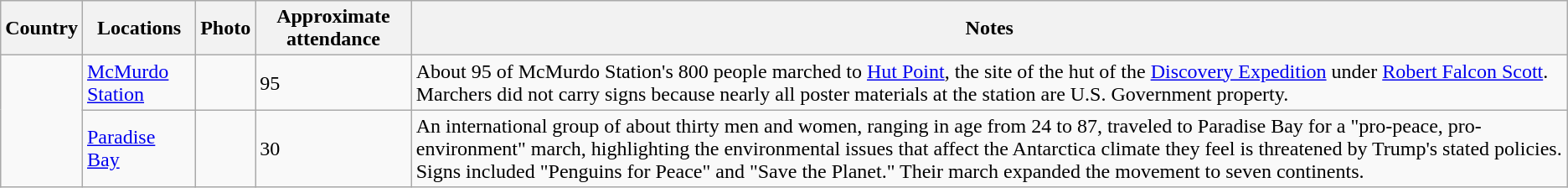<table class="wikitable sortable">
<tr>
<th scope="col">Country</th>
<th scope="col">Locations</th>
<th scope="col" class="unsortable">Photo</th>
<th scope="col" data-sort-type="number">Approximate attendance</th>
<th scope="col">Notes</th>
</tr>
<tr>
<td rowspan="2"></td>
<td><a href='#'>McMurdo Station</a></td>
<td></td>
<td>95</td>
<td>About 95 of McMurdo Station's 800 people marched to <a href='#'>Hut Point</a>, the site of the hut of the <a href='#'>Discovery Expedition</a> under <a href='#'>Robert Falcon Scott</a>. Marchers did not carry signs because nearly all poster materials at the station are U.S. Government property.</td>
</tr>
<tr>
<td><a href='#'>Paradise Bay</a></td>
<td></td>
<td>30</td>
<td>An international group of about thirty men and women, ranging in age from 24 to 87, traveled to Paradise Bay for a "pro-peace, pro-environment" march, highlighting the environmental issues that affect the Antarctica climate they feel is threatened by Trump's stated policies.  Signs included "Penguins for Peace" and "Save the Planet." Their march expanded the movement to seven continents.</td>
</tr>
</table>
